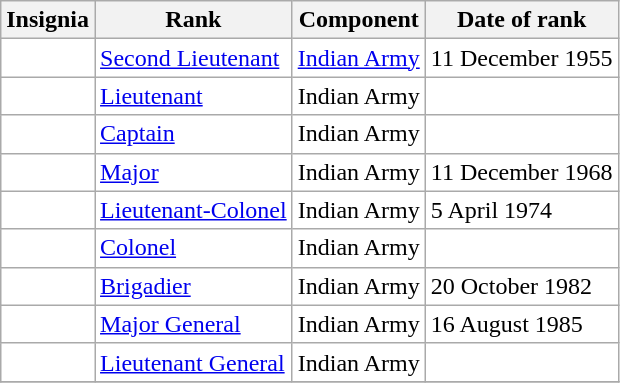<table class="wikitable" style="background:white">
<tr>
<th>Insignia</th>
<th>Rank</th>
<th>Component</th>
<th>Date of rank</th>
</tr>
<tr>
<td align="center"></td>
<td><a href='#'>Second Lieutenant</a></td>
<td><a href='#'>Indian Army</a></td>
<td>11 December 1955</td>
</tr>
<tr>
<td align="center"></td>
<td><a href='#'>Lieutenant</a></td>
<td>Indian Army</td>
<td></td>
</tr>
<tr>
<td align="center"></td>
<td><a href='#'>Captain</a></td>
<td>Indian Army</td>
<td></td>
</tr>
<tr>
<td align="center"></td>
<td><a href='#'>Major</a></td>
<td>Indian Army</td>
<td>11 December 1968</td>
</tr>
<tr>
<td align="center"></td>
<td><a href='#'>Lieutenant-Colonel</a></td>
<td>Indian Army</td>
<td>5 April 1974</td>
</tr>
<tr>
<td align="center"></td>
<td><a href='#'>Colonel</a></td>
<td>Indian Army</td>
<td></td>
</tr>
<tr>
<td align="center"></td>
<td><a href='#'>Brigadier</a></td>
<td>Indian Army</td>
<td>20 October 1982</td>
</tr>
<tr>
<td align="center"></td>
<td><a href='#'>Major General</a></td>
<td>Indian Army</td>
<td>16 August 1985</td>
</tr>
<tr>
<td align="center"></td>
<td><a href='#'>Lieutenant General</a></td>
<td>Indian Army</td>
<td></td>
</tr>
<tr>
</tr>
</table>
